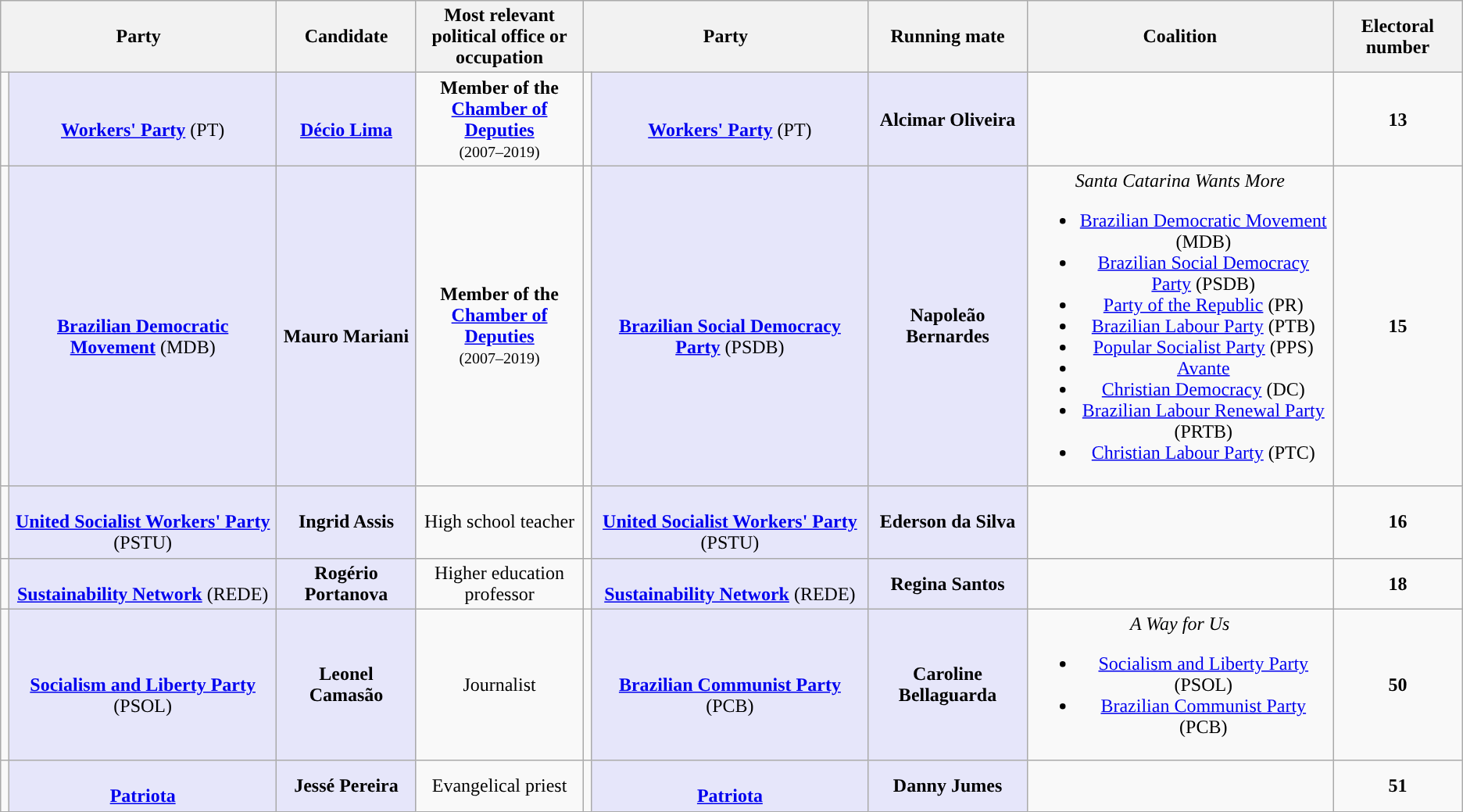<table class="wikitable" style="text-align:center">
<tr>
<th colspan="2">Party</th>
<th>Candidate</th>
<th style="max-width:10em">Most relevant political office or occupation</th>
<th colspan="2">Party</th>
<th>Running mate</th>
<th>Coalition</th>
<th>Electoral number</th>
</tr>
<tr>
<td style="background:"></td>
<td style="background:lavender;"><br><strong><a href='#'>Workers' Party</a></strong> (PT)</td>
<td style="background:lavender;"><br><strong><a href='#'>Décio Lima</a></strong></td>
<td style="max-width:10em"><strong>Member of the <a href='#'>Chamber of Deputies</a></strong><br><small>(2007–2019)</small></td>
<td style="background:"></td>
<td style="background:lavender;"><br><strong><a href='#'>Workers' Party</a></strong> (PT)</td>
<td style="background:lavender;"><strong>Alcimar Oliveira</strong></td>
<td></td>
<td><strong>13</strong></td>
</tr>
<tr>
<td style="background:"></td>
<td style="background:lavender;"><br><strong><a href='#'>Brazilian Democratic Movement</a></strong> (MDB)</td>
<td style="background:lavender;"><br><strong>Mauro Mariani</strong></td>
<td style="max-width:10em"><strong>Member of the <a href='#'>Chamber of Deputies</a></strong><br><small>(2007–2019)</small></td>
<td style="background:"></td>
<td style="background:lavender;"><br><strong><a href='#'>Brazilian Social Democracy Party</a></strong> (PSDB)</td>
<td style="background:lavender;"><strong>Napoleão Bernardes</strong></td>
<td><em>Santa Catarina Wants More</em><br><ul><li><a href='#'>Brazilian Democratic Movement</a> (MDB)</li><li><a href='#'>Brazilian Social Democracy Party</a> (PSDB)</li><li><a href='#'>Party of the Republic</a> (PR)</li><li><a href='#'>Brazilian Labour Party</a> (PTB)</li><li><a href='#'>Popular Socialist Party</a> (PPS)</li><li><a href='#'>Avante</a></li><li><a href='#'>Christian Democracy</a> (DC)</li><li><a href='#'>Brazilian Labour Renewal Party</a> (PRTB)</li><li><a href='#'>Christian Labour Party</a> (PTC)</li></ul></td>
<td><strong>15</strong></td>
</tr>
<tr>
<td style="background:"></td>
<td style="background:lavender;"><br><strong><a href='#'>United Socialist Workers' Party</a></strong> (PSTU)</td>
<td style="background:lavender;"><strong>Ingrid Assis</strong></td>
<td style="max-width:10em">High school teacher</td>
<td style="background:"></td>
<td style="background:lavender;"><br><strong><a href='#'>United Socialist Workers' Party</a></strong> (PSTU)</td>
<td style="background:lavender;"><strong>Ederson da Silva</strong></td>
<td></td>
<td><strong>16</strong></td>
</tr>
<tr>
<td style="background:"></td>
<td style="background:lavender;"><br><strong><a href='#'>Sustainability Network</a></strong> (REDE)</td>
<td style="background:lavender;"><strong>Rogério Portanova</strong></td>
<td style="max-width:10em">Higher education professor</td>
<td style="background:"></td>
<td style="background:lavender;"><br><strong><a href='#'>Sustainability Network</a></strong> (REDE)</td>
<td style="background:lavender;"><strong>Regina Santos</strong></td>
<td></td>
<td><strong>18</strong></td>
</tr>
<tr>
<td style="background:"></td>
<td style="background:lavender;"><br><strong><a href='#'>Socialism and Liberty Party</a></strong> (PSOL)</td>
<td style="background:lavender;"><strong>Leonel Camasão</strong></td>
<td style="max-width:10em">Journalist</td>
<td style="background:"></td>
<td style="background:lavender;"><br><strong><a href='#'>Brazilian Communist Party</a></strong> (PCB)</td>
<td style="background:lavender;"><strong>Caroline Bellaguarda</strong></td>
<td><em>A Way for Us</em><br><ul><li><a href='#'>Socialism and Liberty Party</a> (PSOL)</li><li><a href='#'>Brazilian Communist Party</a> (PCB)</li></ul></td>
<td><strong>50</strong></td>
</tr>
<tr>
<td style="background:"></td>
<td style="background:lavender;"><br><strong><a href='#'>Patriota</a></strong></td>
<td style="background:lavender;"><strong>Jessé Pereira</strong></td>
<td style="max-width:10em">Evangelical priest</td>
<td style="background:"></td>
<td style="background:lavender;"><br><strong><a href='#'>Patriota</a></strong></td>
<td style="background:lavender;"><strong>Danny Jumes</strong></td>
<td></td>
<td><strong>51</strong></td>
</tr>
</table>
